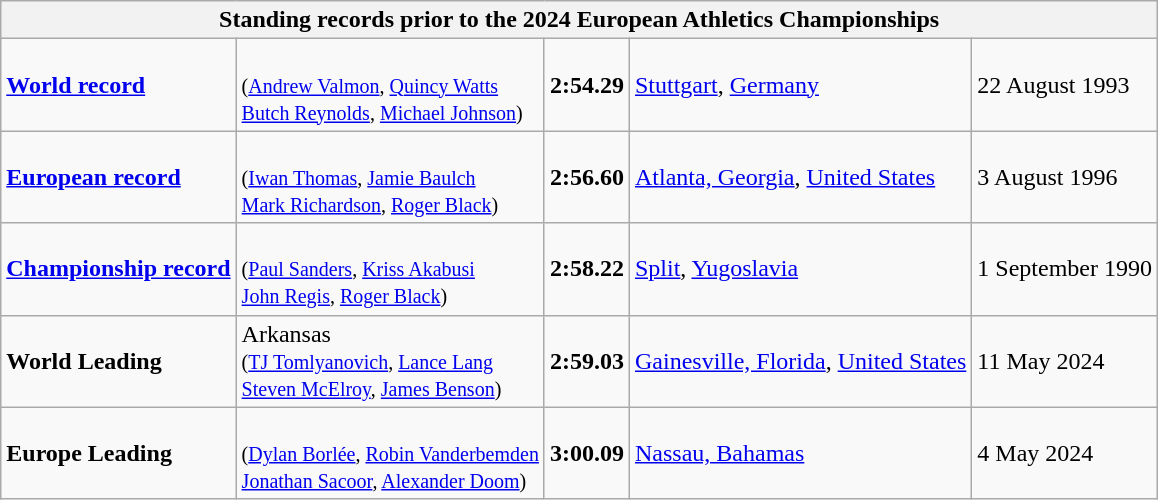<table class="wikitable">
<tr>
<th colspan="5">Standing records prior to the 2024 European Athletics Championships</th>
</tr>
<tr>
<td><strong><a href='#'>World record</a></strong></td>
<td><br><small>(<a href='#'>Andrew Valmon</a>, <a href='#'>Quincy Watts</a><br><a href='#'>Butch Reynolds</a>, <a href='#'>Michael Johnson</a>)</small></td>
<td><strong>2:54.29</strong></td>
<td><a href='#'>Stuttgart</a>, <a href='#'>Germany</a></td>
<td>22 August 1993</td>
</tr>
<tr>
<td><strong><a href='#'>European record</a></strong></td>
<td><br><small>(<a href='#'>Iwan Thomas</a>, <a href='#'>Jamie Baulch</a><br><a href='#'>Mark Richardson</a>, <a href='#'>Roger Black</a>)</small></td>
<td><strong>2:56.60</strong></td>
<td><a href='#'>Atlanta, Georgia</a>, <a href='#'>United States</a></td>
<td>3 August 1996</td>
</tr>
<tr>
<td><strong><a href='#'>Championship record</a></strong></td>
<td><br><small>(<a href='#'>Paul Sanders</a>, <a href='#'>Kriss Akabusi</a><br><a href='#'>John Regis</a>, <a href='#'>Roger Black</a>)</small></td>
<td><strong>2:58.22</strong></td>
<td><a href='#'>Split</a>, <a href='#'>Yugoslavia</a></td>
<td>1 September 1990</td>
</tr>
<tr>
<td><strong>World Leading</strong></td>
<td> Arkansas<br><small>(<a href='#'>TJ Tomlyanovich</a>, <a href='#'>Lance Lang</a><br><a href='#'>Steven McElroy</a>, <a href='#'>James Benson</a>)</small></td>
<td><strong>2:59.03</strong></td>
<td><a href='#'>Gainesville, Florida</a>, <a href='#'>United States</a></td>
<td>11 May 2024</td>
</tr>
<tr>
<td><strong>Europe Leading</strong></td>
<td><br><small>(<a href='#'>Dylan Borlée</a>, <a href='#'>Robin Vanderbemden</a><br><a href='#'>Jonathan Sacoor</a>, <a href='#'>Alexander Doom</a>)</small></td>
<td><strong>3:00.09</strong></td>
<td><a href='#'>Nassau, Bahamas</a></td>
<td>4 May 2024</td>
</tr>
</table>
